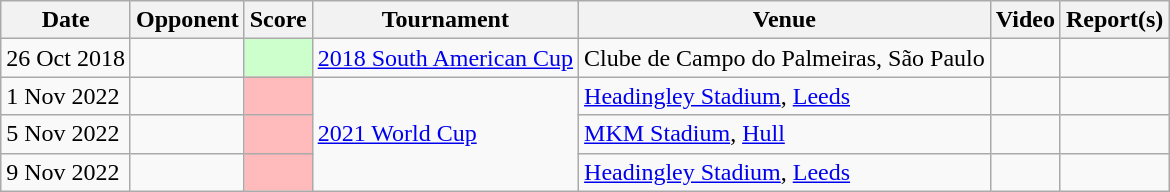<table class=wikitable>
<tr>
<th>Date</th>
<th>Opponent</th>
<th>Score</th>
<th>Tournament</th>
<th>Venue</th>
<th>Video</th>
<th>Report(s)</th>
</tr>
<tr>
<td>26 Oct 2018</td>
<td></td>
<td bgcolor="#CCFFCC"></td>
<td><a href='#'>2018 South American Cup</a></td>
<td> Clube de Campo do Palmeiras, São Paulo</td>
<td align=center></td>
<td align="center"></td>
</tr>
<tr>
<td>1 Nov 2022</td>
<td></td>
<td bgcolor="#FFBBBB"></td>
<td rowspan=3><a href='#'>2021 World Cup</a></td>
<td> <a href='#'>Headingley Stadium</a>, <a href='#'>Leeds</a></td>
<td align=center></td>
<td align=center></td>
</tr>
<tr>
<td>5 Nov 2022</td>
<td></td>
<td bgcolor="#FFBBBB"></td>
<td> <a href='#'>MKM Stadium</a>, <a href='#'>Hull</a></td>
<td align=center></td>
<td align=center></td>
</tr>
<tr>
<td>9 Nov 2022</td>
<td></td>
<td bgcolor="#FFBBBB"></td>
<td> <a href='#'>Headingley Stadium</a>, <a href='#'>Leeds</a></td>
<td align=center></td>
<td align=center></td>
</tr>
</table>
